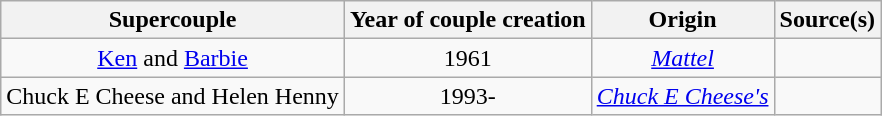<table class="wikitable plainrowheaders" style="text-align:center">
<tr>
<th scope="col">Supercouple</th>
<th scope="col">Year of couple creation</th>
<th scope="col">Origin</th>
<th scope="col">Source(s)</th>
</tr>
<tr>
<td scope="row"><a href='#'>Ken</a> and <a href='#'>Barbie</a></td>
<td>1961</td>
<td><em><a href='#'>Mattel</a></em></td>
<td></td>
</tr>
<tr>
<td scope="row">Chuck E Cheese and Helen Henny</td>
<td>1993-</td>
<td><em><a href='#'>Chuck E Cheese's</a></em></td>
<td></td>
</tr>
</table>
